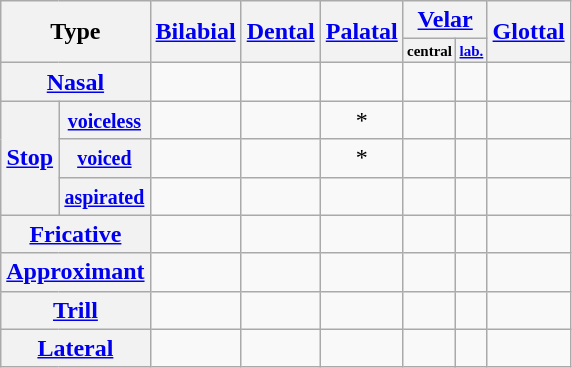<table class="wikitable" style="text-align: center;">
<tr>
<th colspan="2" rowspan="2">Type</th>
<th rowspan="2"><a href='#'>Bilabial</a></th>
<th rowspan="2"><a href='#'>Dental</a></th>
<th rowspan="2"><a href='#'>Palatal</a></th>
<th colspan="2"><a href='#'>Velar</a></th>
<th rowspan="2"><a href='#'>Glottal</a></th>
</tr>
<tr style="font-size: x-small;">
<th>central</th>
<th><a href='#'>lab.</a></th>
</tr>
<tr>
<th colspan="2"><a href='#'>Nasal</a></th>
<td></td>
<td></td>
<td></td>
<td></td>
<td></td>
<td></td>
</tr>
<tr>
<th rowspan="3"><a href='#'>Stop</a></th>
<th><small><a href='#'>voiceless</a></small></th>
<td></td>
<td></td>
<td>*</td>
<td></td>
<td></td>
<td></td>
</tr>
<tr>
<th><small><a href='#'>voiced</a></small></th>
<td></td>
<td></td>
<td>*</td>
<td></td>
<td></td>
<td></td>
</tr>
<tr>
<th><small><a href='#'>aspirated</a></small></th>
<td></td>
<td></td>
<td></td>
<td></td>
<td></td>
<td></td>
</tr>
<tr>
<th colspan="2"><a href='#'>Fricative</a></th>
<td></td>
<td></td>
<td></td>
<td></td>
<td></td>
<td></td>
</tr>
<tr>
<th colspan="2"><a href='#'>Approximant</a></th>
<td></td>
<td></td>
<td></td>
<td></td>
<td></td>
<td></td>
</tr>
<tr>
<th colspan="2"><a href='#'>Trill</a></th>
<td></td>
<td></td>
<td></td>
<td></td>
<td></td>
<td></td>
</tr>
<tr>
<th colspan="2"><a href='#'>Lateral</a></th>
<td></td>
<td></td>
<td></td>
<td></td>
<td></td>
<td></td>
</tr>
</table>
